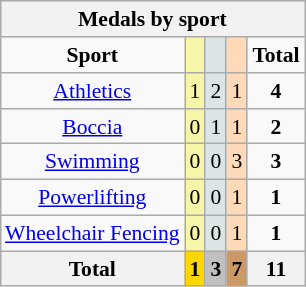<table class=wikitable style="font-size:90%; float:right">
<tr bgcolor=efefef>
<th colspan=5><strong>Medals by sport</strong></th>
</tr>
<tr style="text-align:center;">
<td><strong>Sport</strong></td>
<td style="background:#f7f6a8;"></td>
<td style="background:#dce5e5;"></td>
<td style="background:#ffdab9;"></td>
<td><strong>Total</strong></td>
</tr>
<tr style="text-align:center;">
<td><a href='#'>Athletics</a></td>
<td style="background:#F7F6A8;">1</td>
<td style="background:#DCE5E5;">2</td>
<td style="background:#FFDAB9;">1</td>
<td><strong>4</strong></td>
</tr>
<tr style="text-align:center;">
<td><a href='#'>Boccia</a></td>
<td style="background:#F7F6A8;">0</td>
<td style="background:#DCE5E5;">1</td>
<td style="background:#FFDAB9;">1</td>
<td><strong>2</strong></td>
</tr>
<tr style="text-align:center;">
<td><a href='#'>Swimming</a></td>
<td style="background:#F7F6A8;">0</td>
<td style="background:#DCE5E5;">0</td>
<td style="background:#FFDAB9;">3</td>
<td><strong>3</strong></td>
</tr>
<tr style="text-align:center;">
<td><a href='#'>Powerlifting</a></td>
<td style="background:#F7F6A8;">0</td>
<td style="background:#DCE5E5;">0</td>
<td style="background:#FFDAB9;">1</td>
<td><strong>1</strong></td>
</tr>
<tr style="text-align:center;">
<td><a href='#'>Wheelchair Fencing</a></td>
<td style="background:#F7F6A8;">0</td>
<td style="background:#DCE5E5;">0</td>
<td style="background:#FFDAB9;">1</td>
<td><strong>1</strong></td>
</tr>
<tr style="text-align:center;">
<th><strong>Total</strong></th>
<th style="background:gold;"><strong>1</strong></th>
<th style="background:silver;"><strong>3</strong></th>
<th style="background:#c96;"><strong>7</strong></th>
<th><strong>11</strong></th>
</tr>
</table>
